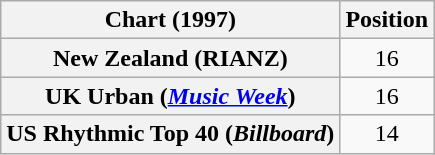<table class="wikitable sortable plainrowheaders" style="text-align:center">
<tr>
<th>Chart (1997)</th>
<th>Position</th>
</tr>
<tr>
<th scope="row">New Zealand (RIANZ)</th>
<td>16</td>
</tr>
<tr>
<th scope="row">UK Urban (<em><a href='#'>Music Week</a></em>)</th>
<td>16</td>
</tr>
<tr>
<th scope="row">US Rhythmic Top 40 (<em>Billboard</em>)</th>
<td>14</td>
</tr>
</table>
